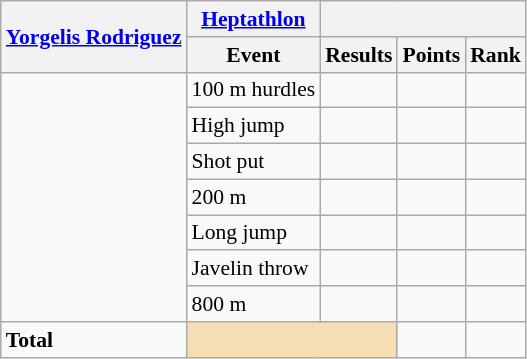<table class=wikitable style="font-size:90%;">
<tr>
<th rowspan="2"><a href='#'>Yorgelis Rodriguez</a></th>
<th><a href='#'>Heptathlon</a></th>
<th colspan="3"></th>
</tr>
<tr>
<th>Event</th>
<th>Results</th>
<th>Points</th>
<th>Rank</th>
</tr>
<tr style="border-top: single;">
<td rowspan="7"></td>
<td>100 m hurdles</td>
<td align=center></td>
<td align=center></td>
<td align=center></td>
</tr>
<tr>
<td>High jump</td>
<td align=center></td>
<td align=center></td>
<td align=center></td>
</tr>
<tr>
<td>Shot put</td>
<td align=center></td>
<td align=center></td>
<td align=center></td>
</tr>
<tr>
<td>200 m</td>
<td align=center></td>
<td align=center></td>
<td align=center></td>
</tr>
<tr>
<td>Long jump</td>
<td align=center></td>
<td align=center></td>
<td align=center></td>
</tr>
<tr>
<td>Javelin throw</td>
<td align=center></td>
<td align=center></td>
<td align=center></td>
</tr>
<tr>
<td>800 m</td>
<td align=center></td>
<td align=center></td>
<td align=center></td>
</tr>
<tr style="border-top: single;">
<td><strong>Total</strong></td>
<td colspan="2" style="background:wheat;"></td>
<td align=center></td>
<td align=center></td>
</tr>
</table>
